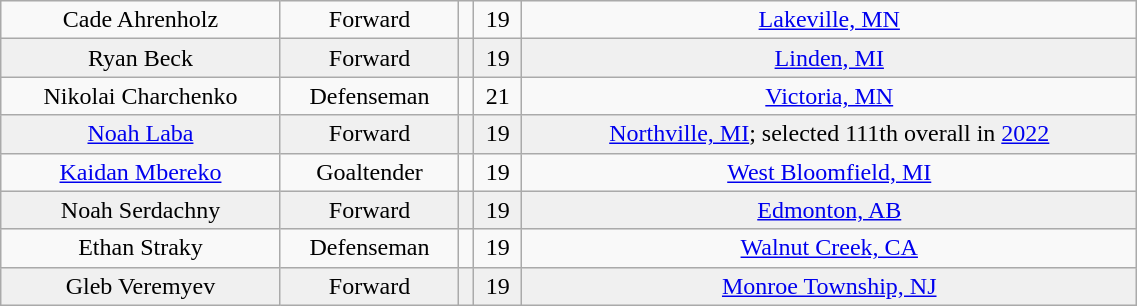<table class="wikitable" width=60%>
<tr align="center" bgcolor="">
<td>Cade Ahrenholz</td>
<td>Forward</td>
<td></td>
<td>19</td>
<td><a href='#'>Lakeville, MN</a></td>
</tr>
<tr align="center" bgcolor="f0f0f0">
<td>Ryan Beck</td>
<td>Forward</td>
<td></td>
<td>19</td>
<td><a href='#'>Linden, MI</a></td>
</tr>
<tr align="center" bgcolor="">
<td>Nikolai Charchenko</td>
<td>Defenseman</td>
<td></td>
<td>21</td>
<td><a href='#'>Victoria, MN</a></td>
</tr>
<tr align="center" bgcolor="f0f0f0">
<td><a href='#'>Noah Laba</a></td>
<td>Forward</td>
<td></td>
<td>19</td>
<td><a href='#'>Northville, MI</a>; selected 111th overall in <a href='#'>2022</a></td>
</tr>
<tr align="center" bgcolor="">
<td><a href='#'>Kaidan Mbereko</a></td>
<td>Goaltender</td>
<td></td>
<td>19</td>
<td><a href='#'>West Bloomfield, MI</a></td>
</tr>
<tr align="center" bgcolor="f0f0f0">
<td>Noah Serdachny</td>
<td>Forward</td>
<td></td>
<td>19</td>
<td><a href='#'>Edmonton, AB</a></td>
</tr>
<tr align="center" bgcolor="">
<td>Ethan Straky</td>
<td>Defenseman</td>
<td></td>
<td>19</td>
<td><a href='#'>Walnut Creek, CA</a></td>
</tr>
<tr align="center" bgcolor="f0f0f0">
<td>Gleb Veremyev</td>
<td>Forward</td>
<td></td>
<td>19</td>
<td><a href='#'>Monroe Township, NJ</a></td>
</tr>
</table>
